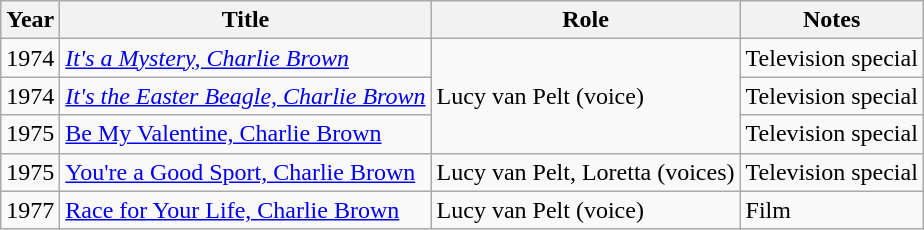<table class="wikitable sortable">
<tr>
<th>Year</th>
<th>Title</th>
<th>Role</th>
<th class="unsortable">Notes</th>
</tr>
<tr>
<td>1974</td>
<td><em><a href='#'>It's a Mystery, Charlie Brown</a></em></td>
<td rowspan="3">Lucy van Pelt (voice)</td>
<td>Television special</td>
</tr>
<tr>
<td>1974</td>
<td><em><a href='#'>It's the Easter Beagle, Charlie Brown</a><strong></td>
<td>Television special</td>
</tr>
<tr>
<td>1975</td>
<td></em><a href='#'>Be My Valentine, Charlie Brown</a><em></td>
<td>Television special</td>
</tr>
<tr>
<td>1975</td>
<td></em><a href='#'>You're a Good Sport, Charlie Brown</a><em></td>
<td>Lucy van Pelt, Loretta (voices)</td>
<td>Television special</td>
</tr>
<tr>
<td>1977</td>
<td></em><a href='#'>Race for Your Life, Charlie Brown</a><em></td>
<td>Lucy van Pelt (voice)</td>
<td>Film</td>
</tr>
</table>
